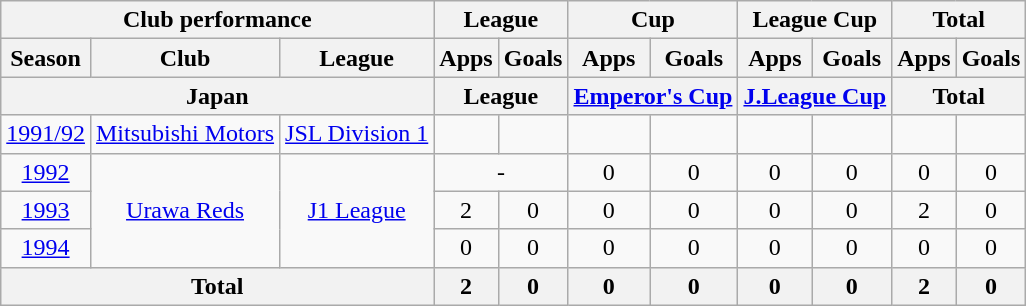<table class="wikitable" style="text-align:center;">
<tr>
<th colspan=3>Club performance</th>
<th colspan=2>League</th>
<th colspan=2>Cup</th>
<th colspan=2>League Cup</th>
<th colspan=2>Total</th>
</tr>
<tr>
<th>Season</th>
<th>Club</th>
<th>League</th>
<th>Apps</th>
<th>Goals</th>
<th>Apps</th>
<th>Goals</th>
<th>Apps</th>
<th>Goals</th>
<th>Apps</th>
<th>Goals</th>
</tr>
<tr>
<th colspan=3>Japan</th>
<th colspan=2>League</th>
<th colspan=2><a href='#'>Emperor's Cup</a></th>
<th colspan=2><a href='#'>J.League Cup</a></th>
<th colspan=2>Total</th>
</tr>
<tr>
<td><a href='#'>1991/92</a></td>
<td><a href='#'>Mitsubishi Motors</a></td>
<td><a href='#'>JSL Division 1</a></td>
<td></td>
<td></td>
<td></td>
<td></td>
<td></td>
<td></td>
<td></td>
<td></td>
</tr>
<tr>
<td><a href='#'>1992</a></td>
<td rowspan="3"><a href='#'>Urawa Reds</a></td>
<td rowspan="3"><a href='#'>J1 League</a></td>
<td colspan="2">-</td>
<td>0</td>
<td>0</td>
<td>0</td>
<td>0</td>
<td>0</td>
<td>0</td>
</tr>
<tr>
<td><a href='#'>1993</a></td>
<td>2</td>
<td>0</td>
<td>0</td>
<td>0</td>
<td>0</td>
<td>0</td>
<td>2</td>
<td>0</td>
</tr>
<tr>
<td><a href='#'>1994</a></td>
<td>0</td>
<td>0</td>
<td>0</td>
<td>0</td>
<td>0</td>
<td>0</td>
<td>0</td>
<td>0</td>
</tr>
<tr>
<th colspan=3>Total</th>
<th>2</th>
<th>0</th>
<th>0</th>
<th>0</th>
<th>0</th>
<th>0</th>
<th>2</th>
<th>0</th>
</tr>
</table>
